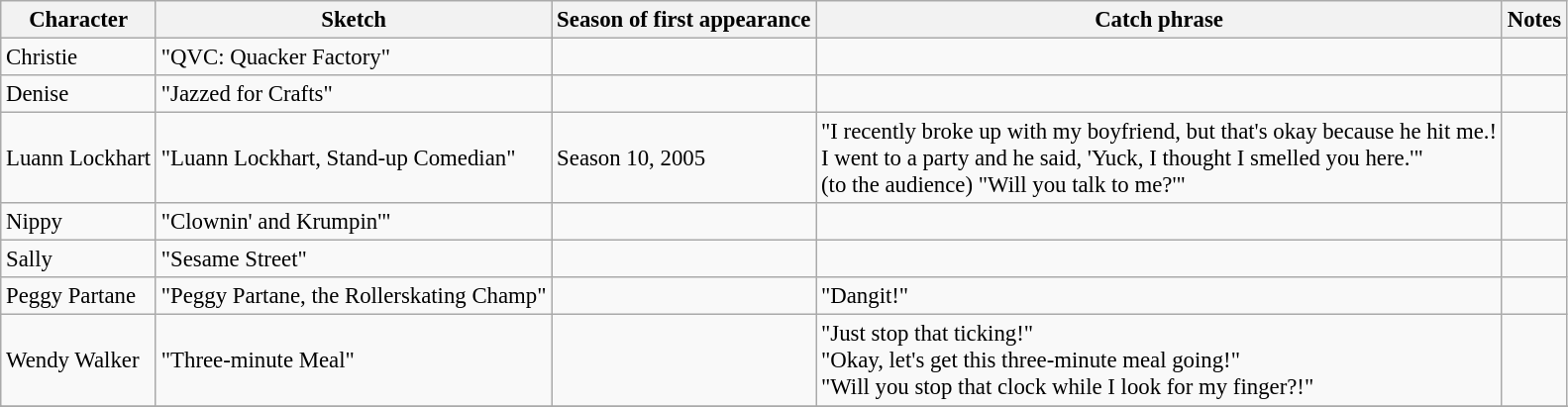<table class="wikitable" style="font-size: 95%;">
<tr>
<th>Character</th>
<th>Sketch</th>
<th>Season of first appearance</th>
<th>Catch phrase</th>
<th>Notes</th>
</tr>
<tr>
<td>Christie</td>
<td>"QVC: Quacker Factory"</td>
<td></td>
<td></td>
<td></td>
</tr>
<tr>
<td>Denise</td>
<td>"Jazzed for Crafts"</td>
<td></td>
<td></td>
<td></td>
</tr>
<tr>
<td>Luann Lockhart</td>
<td>"Luann Lockhart, Stand-up Comedian"</td>
<td>Season 10, 2005</td>
<td>"I recently broke up with my boyfriend, but that's okay because he hit me.!<br>I went to a party and he said, 'Yuck, I thought I smelled you here.'" <br> (to the audience) "Will you talk to me?'"</td>
<td></td>
</tr>
<tr>
<td>Nippy</td>
<td>"Clownin' and Krumpin'"</td>
<td></td>
<td></td>
<td></td>
</tr>
<tr>
<td>Sally</td>
<td>"Sesame Street"</td>
<td></td>
<td></td>
<td></td>
</tr>
<tr>
<td>Peggy Partane</td>
<td>"Peggy Partane, the Rollerskating Champ"</td>
<td></td>
<td>"Dangit!"</td>
<td></td>
</tr>
<tr>
<td>Wendy Walker</td>
<td>"Three-minute Meal"</td>
<td></td>
<td>"Just stop that ticking!" <br> "Okay, let's get this three-minute meal going!" <br> "Will you stop that clock while I look for my finger?!"</td>
<td></td>
</tr>
<tr>
</tr>
<tr>
</tr>
</table>
